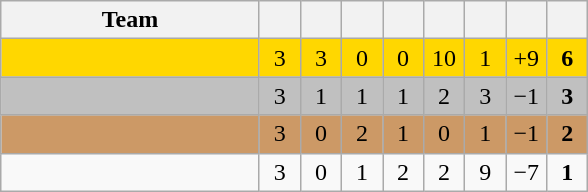<table class="wikitable" style="text-align: center;">
<tr>
<th width=165>Team</th>
<th width=20></th>
<th width=20></th>
<th width=20></th>
<th width=20></th>
<th width=20></th>
<th width=20></th>
<th width=20></th>
<th width=20></th>
</tr>
<tr style="background:gold;">
<td align=left></td>
<td>3</td>
<td>3</td>
<td>0</td>
<td>0</td>
<td>10</td>
<td>1</td>
<td>+9</td>
<td><strong>6</strong></td>
</tr>
<tr style="background:silver;">
<td align=left></td>
<td>3</td>
<td>1</td>
<td>1</td>
<td>1</td>
<td>2</td>
<td>3</td>
<td>−1</td>
<td><strong>3</strong></td>
</tr>
<tr style="background:#c96;">
<td align=left></td>
<td>3</td>
<td>0</td>
<td>2</td>
<td>1</td>
<td>0</td>
<td>1</td>
<td>−1</td>
<td><strong>2</strong></td>
</tr>
<tr>
<td align=left></td>
<td>3</td>
<td>0</td>
<td>1</td>
<td>2</td>
<td>2</td>
<td>9</td>
<td>−7</td>
<td><strong>1</strong></td>
</tr>
</table>
